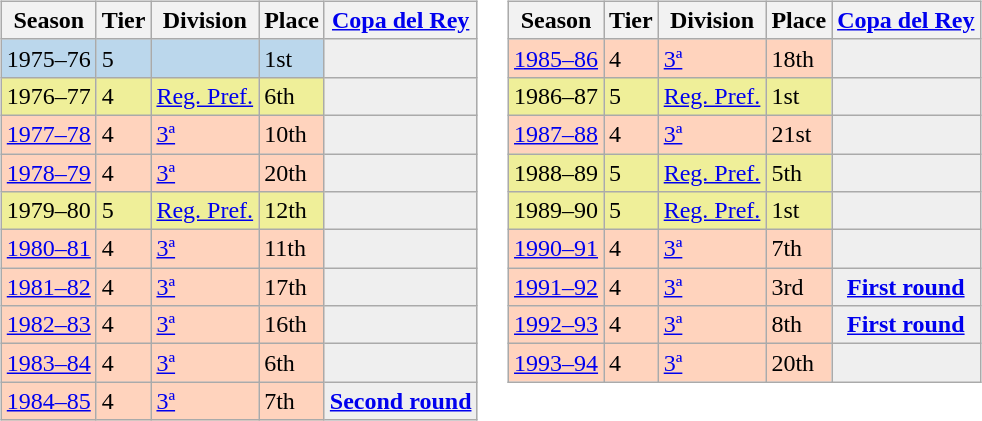<table>
<tr>
<td valign="top" width=0%><br><table class="wikitable">
<tr style="background:#f0f6fa;">
<th>Season</th>
<th>Tier</th>
<th>Division</th>
<th>Place</th>
<th><a href='#'>Copa del Rey</a></th>
</tr>
<tr>
<td style="background:#BBD7EC;">1975–76</td>
<td style="background:#BBD7EC;">5</td>
<td style="background:#BBD7EC;"></td>
<td style="background:#BBD7EC;">1st</td>
<th style="background:#efefef;"></th>
</tr>
<tr>
<td style="background:#EFEF99;">1976–77</td>
<td style="background:#EFEF99;">4</td>
<td style="background:#EFEF99;"><a href='#'>Reg. Pref.</a></td>
<td style="background:#EFEF99;">6th</td>
<th style="background:#efefef;"></th>
</tr>
<tr>
<td style="background:#FFD3BD;"><a href='#'>1977–78</a></td>
<td style="background:#FFD3BD;">4</td>
<td style="background:#FFD3BD;"><a href='#'>3ª</a></td>
<td style="background:#FFD3BD;">10th</td>
<th style="background:#efefef;"></th>
</tr>
<tr>
<td style="background:#FFD3BD;"><a href='#'>1978–79</a></td>
<td style="background:#FFD3BD;">4</td>
<td style="background:#FFD3BD;"><a href='#'>3ª</a></td>
<td style="background:#FFD3BD;">20th</td>
<th style="background:#efefef;"></th>
</tr>
<tr>
<td style="background:#EFEF99;">1979–80</td>
<td style="background:#EFEF99;">5</td>
<td style="background:#EFEF99;"><a href='#'>Reg. Pref.</a></td>
<td style="background:#EFEF99;">12th</td>
<th style="background:#efefef;"></th>
</tr>
<tr>
<td style="background:#FFD3BD;"><a href='#'>1980–81</a></td>
<td style="background:#FFD3BD;">4</td>
<td style="background:#FFD3BD;"><a href='#'>3ª</a></td>
<td style="background:#FFD3BD;">11th</td>
<th style="background:#efefef;"></th>
</tr>
<tr>
<td style="background:#FFD3BD;"><a href='#'>1981–82</a></td>
<td style="background:#FFD3BD;">4</td>
<td style="background:#FFD3BD;"><a href='#'>3ª</a></td>
<td style="background:#FFD3BD;">17th</td>
<th style="background:#efefef;"></th>
</tr>
<tr>
<td style="background:#FFD3BD;"><a href='#'>1982–83</a></td>
<td style="background:#FFD3BD;">4</td>
<td style="background:#FFD3BD;"><a href='#'>3ª</a></td>
<td style="background:#FFD3BD;">16th</td>
<th style="background:#efefef;"></th>
</tr>
<tr>
<td style="background:#FFD3BD;"><a href='#'>1983–84</a></td>
<td style="background:#FFD3BD;">4</td>
<td style="background:#FFD3BD;"><a href='#'>3ª</a></td>
<td style="background:#FFD3BD;">6th</td>
<th style="background:#efefef;"></th>
</tr>
<tr>
<td style="background:#FFD3BD;"><a href='#'>1984–85</a></td>
<td style="background:#FFD3BD;">4</td>
<td style="background:#FFD3BD;"><a href='#'>3ª</a></td>
<td style="background:#FFD3BD;">7th</td>
<th style="background:#efefef;"><a href='#'>Second round</a></th>
</tr>
</table>
</td>
<td valign="top" width=0%><br><table class="wikitable">
<tr style="background:#f0f6fa;">
<th>Season</th>
<th>Tier</th>
<th>Division</th>
<th>Place</th>
<th><a href='#'>Copa del Rey</a></th>
</tr>
<tr>
<td style="background:#FFD3BD;"><a href='#'>1985–86</a></td>
<td style="background:#FFD3BD;">4</td>
<td style="background:#FFD3BD;"><a href='#'>3ª</a></td>
<td style="background:#FFD3BD;">18th</td>
<th style="background:#efefef;"></th>
</tr>
<tr>
<td style="background:#EFEF99;">1986–87</td>
<td style="background:#EFEF99;">5</td>
<td style="background:#EFEF99;"><a href='#'>Reg. Pref.</a></td>
<td style="background:#EFEF99;">1st</td>
<th style="background:#efefef;"></th>
</tr>
<tr>
<td style="background:#FFD3BD;"><a href='#'>1987–88</a></td>
<td style="background:#FFD3BD;">4</td>
<td style="background:#FFD3BD;"><a href='#'>3ª</a></td>
<td style="background:#FFD3BD;">21st</td>
<th style="background:#efefef;"></th>
</tr>
<tr>
<td style="background:#EFEF99;">1988–89</td>
<td style="background:#EFEF99;">5</td>
<td style="background:#EFEF99;"><a href='#'>Reg. Pref.</a></td>
<td style="background:#EFEF99;">5th</td>
<th style="background:#efefef;"></th>
</tr>
<tr>
<td style="background:#EFEF99;">1989–90</td>
<td style="background:#EFEF99;">5</td>
<td style="background:#EFEF99;"><a href='#'>Reg. Pref.</a></td>
<td style="background:#EFEF99;">1st</td>
<th style="background:#efefef;"></th>
</tr>
<tr>
<td style="background:#FFD3BD;"><a href='#'>1990–91</a></td>
<td style="background:#FFD3BD;">4</td>
<td style="background:#FFD3BD;"><a href='#'>3ª</a></td>
<td style="background:#FFD3BD;">7th</td>
<th style="background:#efefef;"></th>
</tr>
<tr>
<td style="background:#FFD3BD;"><a href='#'>1991–92</a></td>
<td style="background:#FFD3BD;">4</td>
<td style="background:#FFD3BD;"><a href='#'>3ª</a></td>
<td style="background:#FFD3BD;">3rd</td>
<th style="background:#efefef;"><a href='#'>First round</a></th>
</tr>
<tr>
<td style="background:#FFD3BD;"><a href='#'>1992–93</a></td>
<td style="background:#FFD3BD;">4</td>
<td style="background:#FFD3BD;"><a href='#'>3ª</a></td>
<td style="background:#FFD3BD;">8th</td>
<th style="background:#efefef;"><a href='#'>First round</a></th>
</tr>
<tr>
<td style="background:#FFD3BD;"><a href='#'>1993–94</a></td>
<td style="background:#FFD3BD;">4</td>
<td style="background:#FFD3BD;"><a href='#'>3ª</a></td>
<td style="background:#FFD3BD;">20th</td>
<th style="background:#efefef;"></th>
</tr>
</table>
</td>
</tr>
</table>
